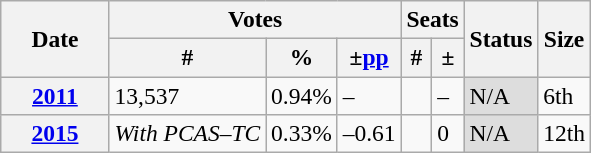<table class="wikitable" style="font-size:98%;">
<tr>
<th width="65" rowspan="2">Date</th>
<th colspan="3">Votes</th>
<th colspan="2">Seats</th>
<th rowspan="2">Status</th>
<th rowspan="2">Size</th>
</tr>
<tr>
<th>#</th>
<th>%</th>
<th>±<a href='#'>pp</a></th>
<th>#</th>
<th>±</th>
</tr>
<tr>
<th><a href='#'>2011</a></th>
<td>13,537</td>
<td>0.94%</td>
<td>–</td>
<td style="text-align:center;"></td>
<td>–</td>
<td style="background:#ddd;">N/A</td>
<td>6th</td>
</tr>
<tr>
<th><a href='#'>2015</a></th>
<td><em>With PCAS–TC</em></td>
<td>0.33%</td>
<td>–0.61</td>
<td style="text-align:center;"></td>
<td>0</td>
<td style="background:#ddd;">N/A</td>
<td>12th</td>
</tr>
</table>
